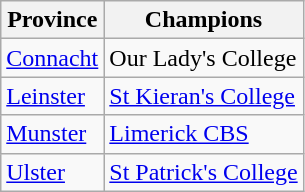<table class="wikitable">
<tr>
<th>Province</th>
<th>Champions</th>
</tr>
<tr>
<td><a href='#'>Connacht</a></td>
<td>Our Lady's College</td>
</tr>
<tr>
<td><a href='#'>Leinster</a></td>
<td><a href='#'>St Kieran's College</a></td>
</tr>
<tr>
<td><a href='#'>Munster</a></td>
<td><a href='#'>Limerick CBS</a></td>
</tr>
<tr>
<td><a href='#'>Ulster</a></td>
<td><a href='#'>St Patrick's College</a></td>
</tr>
</table>
